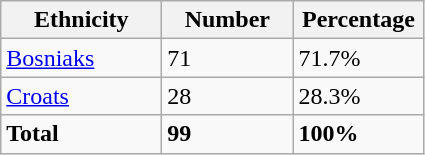<table class="wikitable">
<tr>
<th width="100px">Ethnicity</th>
<th width="80px">Number</th>
<th width="80px">Percentage</th>
</tr>
<tr>
<td><a href='#'>Bosniaks</a></td>
<td>71</td>
<td>71.7%</td>
</tr>
<tr>
<td><a href='#'>Croats</a></td>
<td>28</td>
<td>28.3%</td>
</tr>
<tr>
<td><strong>Total</strong></td>
<td><strong>99</strong></td>
<td><strong>100%</strong></td>
</tr>
</table>
